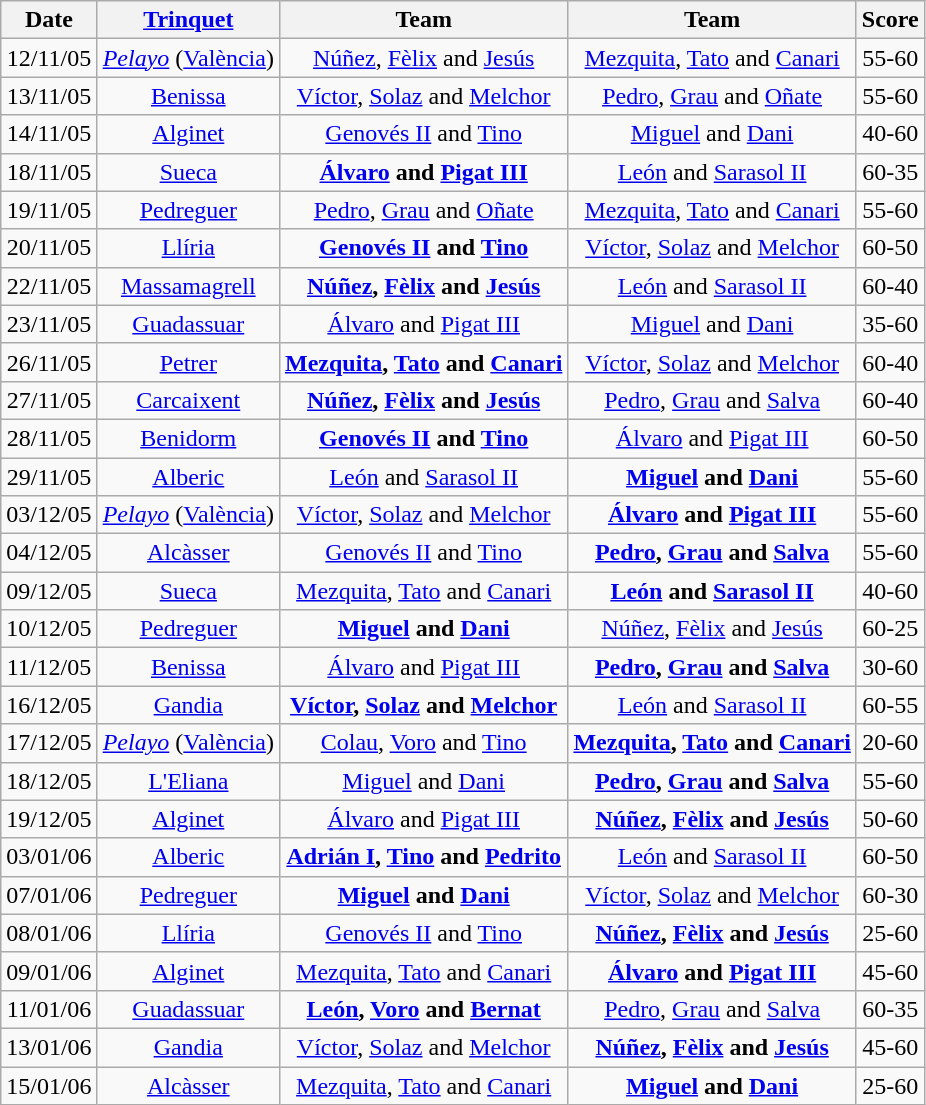<table class="wikitable">
<tr>
<th>Date</th>
<th><a href='#'>Trinquet</a></th>
<th>Team</th>
<th>Team</th>
<th>Score</th>
</tr>
<tr align="center">
<td>12/11/05</td>
<td><a href='#'><em>Pelayo</em></a> (<a href='#'>València</a>)</td>
<td><a href='#'>Núñez</a>, <a href='#'>Fèlix</a> and <a href='#'>Jesús</a></td>
<td><a href='#'>Mezquita</a>, <a href='#'>Tato</a> and <a href='#'>Canari</a></td>
<td>55-60</td>
</tr>
<tr align="center">
<td>13/11/05</td>
<td><a href='#'>Benissa</a></td>
<td><a href='#'>Víctor</a>, <a href='#'>Solaz</a> and <a href='#'>Melchor</a></td>
<td><a href='#'>Pedro</a>, <a href='#'>Grau</a> and <a href='#'>Oñate</a></td>
<td>55-60</td>
</tr>
<tr align="center">
<td>14/11/05</td>
<td><a href='#'>Alginet</a></td>
<td><a href='#'>Genovés II</a> and <a href='#'>Tino</a></td>
<td><a href='#'>Miguel</a> and <a href='#'>Dani</a></td>
<td>40-60</td>
</tr>
<tr align="center">
<td>18/11/05</td>
<td><a href='#'>Sueca</a></td>
<td><strong><a href='#'>Álvaro</a> and <a href='#'>Pigat III</a></strong></td>
<td><a href='#'>León</a> and <a href='#'>Sarasol II</a></td>
<td>60-35</td>
</tr>
<tr align="center">
<td>19/11/05</td>
<td><a href='#'>Pedreguer</a></td>
<td><a href='#'>Pedro</a>, <a href='#'>Grau</a> and <a href='#'>Oñate</a></td>
<td><a href='#'>Mezquita</a>, <a href='#'>Tato</a> and <a href='#'>Canari</a></td>
<td>55-60</td>
</tr>
<tr align="center">
<td>20/11/05</td>
<td><a href='#'>Llíria</a></td>
<td><strong><a href='#'>Genovés II</a> and <a href='#'>Tino</a></strong></td>
<td><a href='#'>Víctor</a>, <a href='#'>Solaz</a> and <a href='#'>Melchor</a></td>
<td>60-50</td>
</tr>
<tr align="center">
<td>22/11/05</td>
<td><a href='#'>Massamagrell</a></td>
<td><strong><a href='#'>Núñez</a>, <a href='#'>Fèlix</a> and <a href='#'>Jesús</a></strong></td>
<td><a href='#'>León</a> and <a href='#'>Sarasol II</a></td>
<td>60-40</td>
</tr>
<tr align="center">
<td>23/11/05</td>
<td><a href='#'>Guadassuar</a></td>
<td><a href='#'>Álvaro</a> and <a href='#'>Pigat III</a></td>
<td><a href='#'>Miguel</a> and <a href='#'>Dani</a></td>
<td>35-60</td>
</tr>
<tr align="center">
<td>26/11/05</td>
<td><a href='#'>Petrer</a></td>
<td><strong><a href='#'>Mezquita</a>, <a href='#'>Tato</a> and <a href='#'>Canari</a></strong></td>
<td><a href='#'>Víctor</a>, <a href='#'>Solaz</a> and <a href='#'>Melchor</a></td>
<td>60-40</td>
</tr>
<tr align="center">
<td>27/11/05</td>
<td><a href='#'>Carcaixent</a></td>
<td><strong><a href='#'>Núñez</a>, <a href='#'>Fèlix</a> and <a href='#'>Jesús</a></strong></td>
<td><a href='#'>Pedro</a>, <a href='#'>Grau</a> and <a href='#'>Salva</a></td>
<td>60-40</td>
</tr>
<tr align="center">
<td>28/11/05</td>
<td><a href='#'>Benidorm</a></td>
<td><strong><a href='#'>Genovés II</a> and <a href='#'>Tino</a></strong></td>
<td><a href='#'>Álvaro</a> and <a href='#'>Pigat III</a></td>
<td>60-50</td>
</tr>
<tr align="center">
<td>29/11/05</td>
<td><a href='#'>Alberic</a></td>
<td><a href='#'>León</a> and <a href='#'>Sarasol II</a></td>
<td><strong><a href='#'>Miguel</a> and <a href='#'>Dani</a></strong></td>
<td>55-60</td>
</tr>
<tr align="center">
<td>03/12/05</td>
<td><a href='#'><em>Pelayo</em></a> (<a href='#'>València</a>)</td>
<td><a href='#'>Víctor</a>, <a href='#'>Solaz</a> and <a href='#'>Melchor</a></td>
<td><strong><a href='#'>Álvaro</a> and <a href='#'>Pigat III</a></strong></td>
<td>55-60</td>
</tr>
<tr align="center">
<td>04/12/05</td>
<td><a href='#'>Alcàsser</a></td>
<td><a href='#'>Genovés II</a> and <a href='#'>Tino</a></td>
<td><strong><a href='#'>Pedro</a>, <a href='#'>Grau</a> and <a href='#'>Salva</a></strong></td>
<td>55-60</td>
</tr>
<tr align="center">
<td>09/12/05</td>
<td><a href='#'>Sueca</a></td>
<td><a href='#'>Mezquita</a>, <a href='#'>Tato</a> and <a href='#'>Canari</a></td>
<td><strong><a href='#'>León</a> and <a href='#'>Sarasol II</a></strong></td>
<td>40-60</td>
</tr>
<tr align="center">
<td>10/12/05</td>
<td><a href='#'>Pedreguer</a></td>
<td><strong><a href='#'>Miguel</a> and <a href='#'>Dani</a></strong></td>
<td><a href='#'>Núñez</a>, <a href='#'>Fèlix</a> and <a href='#'>Jesús</a></td>
<td>60-25</td>
</tr>
<tr align="center">
<td>11/12/05</td>
<td><a href='#'>Benissa</a></td>
<td><a href='#'>Álvaro</a> and <a href='#'>Pigat III</a></td>
<td><strong><a href='#'>Pedro</a>, <a href='#'>Grau</a> and <a href='#'>Salva</a></strong></td>
<td>30-60</td>
</tr>
<tr align="center">
<td>16/12/05</td>
<td><a href='#'>Gandia</a></td>
<td><strong><a href='#'>Víctor</a>, <a href='#'>Solaz</a> and <a href='#'>Melchor</a></strong></td>
<td><a href='#'>León</a> and <a href='#'>Sarasol II</a></td>
<td>60-55</td>
</tr>
<tr align="center">
<td>17/12/05</td>
<td><a href='#'><em>Pelayo</em></a> (<a href='#'>València</a>)</td>
<td><a href='#'>Colau</a>, <a href='#'>Voro</a> and <a href='#'>Tino</a></td>
<td><strong><a href='#'>Mezquita</a>, <a href='#'>Tato</a> and <a href='#'>Canari</a></strong></td>
<td>20-60</td>
</tr>
<tr align="center">
<td>18/12/05</td>
<td><a href='#'>L'Eliana</a></td>
<td><a href='#'>Miguel</a> and <a href='#'>Dani</a></td>
<td><strong><a href='#'>Pedro</a>, <a href='#'>Grau</a> and <a href='#'>Salva</a></strong></td>
<td>55-60</td>
</tr>
<tr align="center">
<td>19/12/05</td>
<td><a href='#'>Alginet</a></td>
<td><a href='#'>Álvaro</a> and <a href='#'>Pigat III</a></td>
<td><strong><a href='#'>Núñez</a>, <a href='#'>Fèlix</a> and <a href='#'>Jesús</a></strong></td>
<td>50-60</td>
</tr>
<tr align="center">
<td>03/01/06</td>
<td><a href='#'>Alberic</a></td>
<td><strong><a href='#'>Adrián I</a>, <a href='#'>Tino</a> and <a href='#'>Pedrito</a></strong></td>
<td><a href='#'>León</a> and <a href='#'>Sarasol II</a></td>
<td>60-50</td>
</tr>
<tr align="center">
<td>07/01/06</td>
<td><a href='#'>Pedreguer</a></td>
<td><strong><a href='#'>Miguel</a> and <a href='#'>Dani</a></strong></td>
<td><a href='#'>Víctor</a>, <a href='#'>Solaz</a> and <a href='#'>Melchor</a></td>
<td>60-30</td>
</tr>
<tr align="center">
<td>08/01/06</td>
<td><a href='#'>Llíria</a></td>
<td><a href='#'>Genovés II</a> and <a href='#'>Tino</a></td>
<td><strong><a href='#'>Núñez</a>, <a href='#'>Fèlix</a> and <a href='#'>Jesús</a></strong></td>
<td>25-60</td>
</tr>
<tr align="center">
<td>09/01/06</td>
<td><a href='#'>Alginet</a></td>
<td><a href='#'>Mezquita</a>, <a href='#'>Tato</a> and <a href='#'>Canari</a></td>
<td><strong><a href='#'>Álvaro</a> and <a href='#'>Pigat III</a></strong></td>
<td>45-60</td>
</tr>
<tr align="center">
<td>11/01/06</td>
<td><a href='#'>Guadassuar</a></td>
<td><strong><a href='#'>León</a>, <a href='#'>Voro</a> and <a href='#'>Bernat</a></strong></td>
<td><a href='#'>Pedro</a>, <a href='#'>Grau</a> and <a href='#'>Salva</a></td>
<td>60-35</td>
</tr>
<tr align="center">
<td>13/01/06</td>
<td><a href='#'>Gandia</a></td>
<td><a href='#'>Víctor</a>, <a href='#'>Solaz</a> and <a href='#'>Melchor</a></td>
<td><strong><a href='#'>Núñez</a>, <a href='#'>Fèlix</a> and <a href='#'>Jesús</a></strong></td>
<td>45-60</td>
</tr>
<tr align="center">
<td>15/01/06</td>
<td><a href='#'>Alcàsser</a></td>
<td><a href='#'>Mezquita</a>, <a href='#'>Tato</a> and <a href='#'>Canari</a></td>
<td><strong><a href='#'>Miguel</a> and <a href='#'>Dani</a></strong></td>
<td>25-60</td>
</tr>
</table>
